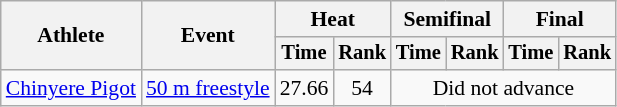<table class=wikitable style="font-size:90%">
<tr>
<th rowspan="2">Athlete</th>
<th rowspan="2">Event</th>
<th colspan="2">Heat</th>
<th colspan="2">Semifinal</th>
<th colspan="2">Final</th>
</tr>
<tr style="font-size:95%">
<th>Time</th>
<th>Rank</th>
<th>Time</th>
<th>Rank</th>
<th>Time</th>
<th>Rank</th>
</tr>
<tr align=center>
<td align=left><a href='#'>Chinyere Pigot</a></td>
<td align=left><a href='#'>50 m freestyle</a></td>
<td>27.66</td>
<td>54</td>
<td colspan=4>Did not advance</td>
</tr>
</table>
